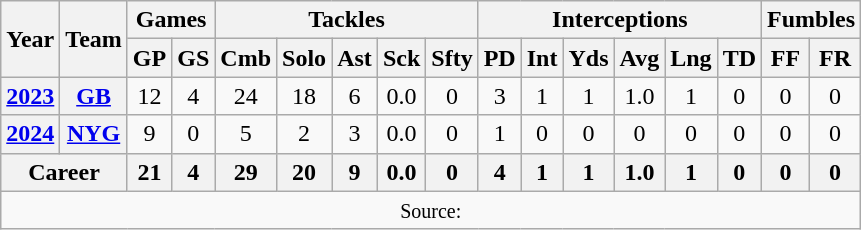<table class="wikitable" style="text-align: center;">
<tr>
<th rowspan="2">Year</th>
<th rowspan="2">Team</th>
<th colspan="2">Games</th>
<th colspan="5">Tackles</th>
<th colspan="6">Interceptions</th>
<th colspan="2">Fumbles</th>
</tr>
<tr>
<th>GP</th>
<th>GS</th>
<th>Cmb</th>
<th>Solo</th>
<th>Ast</th>
<th>Sck</th>
<th>Sfty</th>
<th>PD</th>
<th>Int</th>
<th>Yds</th>
<th>Avg</th>
<th>Lng</th>
<th>TD</th>
<th>FF</th>
<th>FR</th>
</tr>
<tr>
<th><a href='#'>2023</a></th>
<th><a href='#'>GB</a></th>
<td>12</td>
<td>4</td>
<td>24</td>
<td>18</td>
<td>6</td>
<td>0.0</td>
<td>0</td>
<td>3</td>
<td>1</td>
<td>1</td>
<td>1.0</td>
<td>1</td>
<td>0</td>
<td>0</td>
<td>0</td>
</tr>
<tr>
<th><a href='#'>2024</a></th>
<th><a href='#'>NYG</a></th>
<td>9</td>
<td>0</td>
<td>5</td>
<td>2</td>
<td>3</td>
<td>0.0</td>
<td>0</td>
<td>1</td>
<td>0</td>
<td>0</td>
<td>0</td>
<td>0</td>
<td>0</td>
<td>0</td>
<td>0</td>
</tr>
<tr>
<th colspan="2">Career</th>
<th>21</th>
<th>4</th>
<th>29</th>
<th>20</th>
<th>9</th>
<th>0.0</th>
<th>0</th>
<th>4</th>
<th>1</th>
<th>1</th>
<th>1.0</th>
<th>1</th>
<th>0</th>
<th>0</th>
<th>0</th>
</tr>
<tr>
<td colspan="17"><small>Source: </small></td>
</tr>
</table>
